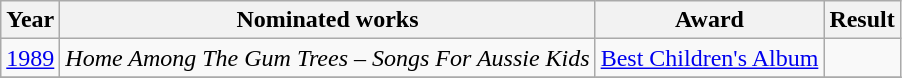<table class="wikitable">
<tr>
<th>Year</th>
<th>Nominated works</th>
<th>Award</th>
<th>Result</th>
</tr>
<tr>
<td><a href='#'>1989</a></td>
<td><em>Home Among The Gum Trees – Songs For Aussie Kids</em></td>
<td><a href='#'>Best Children's Album</a></td>
<td></td>
</tr>
<tr>
</tr>
</table>
